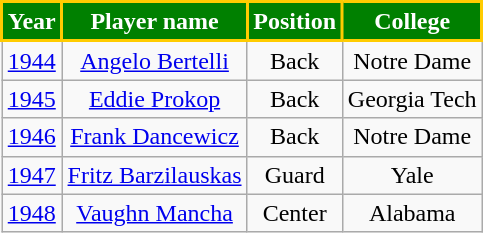<table class="wikitable" style="text-align:center">
<tr>
<th style="background:green; color:#ffffff; border: 2px solid #ffcc00;">Year</th>
<th style="background:green; color:#ffffff; border: 2px solid #ffcc00;">Player name</th>
<th style="background:green; color:#ffffff; border: 2px solid #ffcc00;">Position</th>
<th style="background:green; color:#ffffff; border: 2px solid #ffcc00;">College</th>
</tr>
<tr>
<td><a href='#'>1944</a></td>
<td><a href='#'>Angelo Bertelli</a></td>
<td>Back</td>
<td>Notre Dame</td>
</tr>
<tr>
<td><a href='#'>1945</a></td>
<td><a href='#'>Eddie Prokop</a></td>
<td>Back</td>
<td>Georgia Tech</td>
</tr>
<tr>
<td><a href='#'>1946</a></td>
<td><a href='#'>Frank Dancewicz</a></td>
<td>Back</td>
<td>Notre Dame</td>
</tr>
<tr>
<td><a href='#'>1947</a></td>
<td><a href='#'>Fritz Barzilauskas</a></td>
<td>Guard</td>
<td>Yale</td>
</tr>
<tr>
<td><a href='#'>1948</a></td>
<td><a href='#'>Vaughn Mancha</a></td>
<td>Center</td>
<td>Alabama</td>
</tr>
</table>
